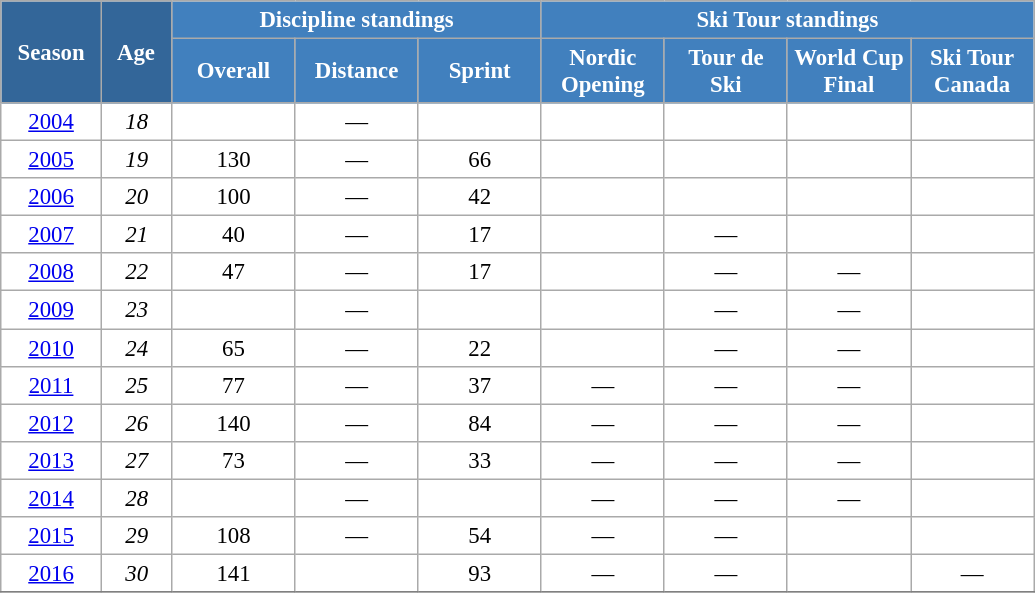<table class="wikitable" style="font-size:95%; text-align:center; border:grey solid 1px; border-collapse:collapse; background:#ffffff;">
<tr>
<th style="background-color:#369; color:white; width:60px;" rowspan="2"> Season </th>
<th style="background-color:#369; color:white; width:40px;" rowspan="2"> Age </th>
<th style="background-color:#4180be; color:white;" colspan="3">Discipline standings</th>
<th style="background-color:#4180be; color:white;" colspan="4">Ski Tour standings</th>
</tr>
<tr>
<th style="background-color:#4180be; color:white; width:75px;">Overall</th>
<th style="background-color:#4180be; color:white; width:75px;">Distance</th>
<th style="background-color:#4180be; color:white; width:75px;">Sprint</th>
<th style="background-color:#4180be; color:white; width:75px;">Nordic<br>Opening</th>
<th style="background-color:#4180be; color:white; width:75px;">Tour de<br>Ski</th>
<th style="background-color:#4180be; color:white; width:75px;">World Cup<br>Final</th>
<th style="background-color:#4180be; color:white; width:75px;">Ski Tour<br>Canada</th>
</tr>
<tr>
<td><a href='#'>2004</a></td>
<td><em>18</em></td>
<td></td>
<td>—</td>
<td></td>
<td></td>
<td></td>
<td></td>
<td></td>
</tr>
<tr>
<td><a href='#'>2005</a></td>
<td><em>19</em></td>
<td>130</td>
<td>—</td>
<td>66</td>
<td></td>
<td></td>
<td></td>
<td></td>
</tr>
<tr>
<td><a href='#'>2006</a></td>
<td><em>20</em></td>
<td>100</td>
<td>—</td>
<td>42</td>
<td></td>
<td></td>
<td></td>
<td></td>
</tr>
<tr>
<td><a href='#'>2007</a></td>
<td><em>21</em></td>
<td>40</td>
<td>—</td>
<td>17</td>
<td></td>
<td>—</td>
<td></td>
<td></td>
</tr>
<tr>
<td><a href='#'>2008</a></td>
<td><em>22</em></td>
<td>47</td>
<td>—</td>
<td>17</td>
<td></td>
<td>—</td>
<td>—</td>
<td></td>
</tr>
<tr>
<td><a href='#'>2009</a></td>
<td><em>23</em></td>
<td></td>
<td>—</td>
<td></td>
<td></td>
<td>—</td>
<td>—</td>
<td></td>
</tr>
<tr>
<td><a href='#'>2010</a></td>
<td><em>24</em></td>
<td>65</td>
<td>—</td>
<td>22</td>
<td></td>
<td>—</td>
<td>—</td>
<td></td>
</tr>
<tr>
<td><a href='#'>2011</a></td>
<td><em>25</em></td>
<td>77</td>
<td>—</td>
<td>37</td>
<td>—</td>
<td>—</td>
<td>—</td>
<td></td>
</tr>
<tr>
<td><a href='#'>2012</a></td>
<td><em>26</em></td>
<td>140</td>
<td>—</td>
<td>84</td>
<td>—</td>
<td>—</td>
<td>—</td>
<td></td>
</tr>
<tr>
<td><a href='#'>2013</a></td>
<td><em>27</em></td>
<td>73</td>
<td>—</td>
<td>33</td>
<td>—</td>
<td>—</td>
<td>—</td>
<td></td>
</tr>
<tr>
<td><a href='#'>2014</a></td>
<td><em>28</em></td>
<td></td>
<td>—</td>
<td></td>
<td>—</td>
<td>—</td>
<td>—</td>
<td></td>
</tr>
<tr>
<td><a href='#'>2015</a></td>
<td><em>29</em></td>
<td>108</td>
<td>—</td>
<td>54</td>
<td>—</td>
<td>—</td>
<td></td>
<td></td>
</tr>
<tr>
<td><a href='#'>2016</a></td>
<td><em>30</em></td>
<td>141</td>
<td></td>
<td>93</td>
<td>—</td>
<td>—</td>
<td></td>
<td>—</td>
</tr>
<tr>
</tr>
</table>
